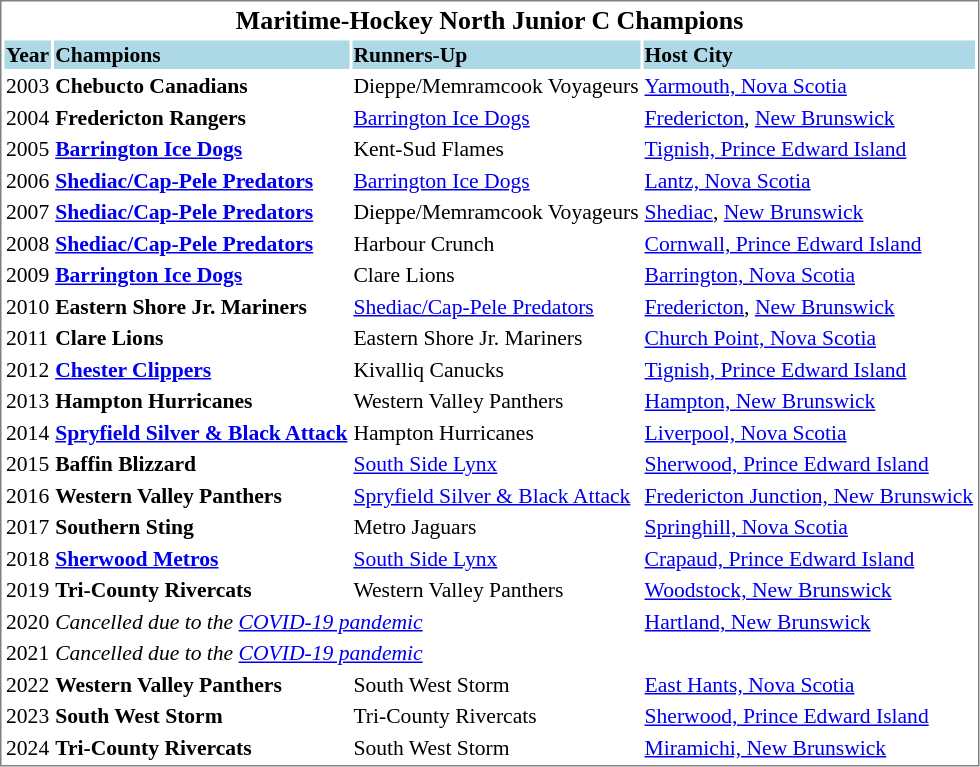<table cellpadding="1" style="font-size: 90%; border: 1px solid gray;">
<tr align="center" style="font-size: larger;">
<td colspan=5><strong>Maritime-Hockey North Junior C Champions</strong></td>
</tr>
<tr style="background:lightblue;">
<td><strong>Year</strong></td>
<td><strong>Champions</strong></td>
<td><strong>Runners-Up</strong></td>
<td><strong>Host City</strong></td>
</tr>
<tr>
<td>2003</td>
<td><strong>Chebucto Canadians</strong></td>
<td>Dieppe/Memramcook Voyageurs</td>
<td><a href='#'>Yarmouth, Nova Scotia</a></td>
</tr>
<tr>
<td>2004</td>
<td><strong>Fredericton Rangers</strong></td>
<td><a href='#'>Barrington Ice Dogs</a></td>
<td><a href='#'>Fredericton</a>, <a href='#'>New Brunswick</a></td>
</tr>
<tr>
<td>2005</td>
<td><strong><a href='#'>Barrington Ice Dogs</a></strong></td>
<td>Kent-Sud Flames</td>
<td><a href='#'>Tignish, Prince Edward Island</a></td>
</tr>
<tr>
<td>2006</td>
<td><strong><a href='#'>Shediac/Cap-Pele Predators</a></strong></td>
<td><a href='#'>Barrington Ice Dogs</a></td>
<td><a href='#'>Lantz, Nova Scotia</a></td>
</tr>
<tr>
<td>2007</td>
<td><strong><a href='#'>Shediac/Cap-Pele Predators</a></strong></td>
<td>Dieppe/Memramcook Voyageurs</td>
<td><a href='#'>Shediac</a>, <a href='#'>New Brunswick</a></td>
</tr>
<tr>
<td>2008</td>
<td><strong><a href='#'>Shediac/Cap-Pele Predators</a></strong></td>
<td>Harbour Crunch</td>
<td><a href='#'>Cornwall, Prince Edward Island</a></td>
</tr>
<tr>
<td>2009</td>
<td><strong><a href='#'>Barrington Ice Dogs</a></strong></td>
<td>Clare Lions</td>
<td><a href='#'>Barrington, Nova Scotia</a></td>
</tr>
<tr>
<td>2010</td>
<td><strong>Eastern Shore Jr. Mariners</strong></td>
<td><a href='#'>Shediac/Cap-Pele Predators</a></td>
<td><a href='#'>Fredericton</a>, <a href='#'>New Brunswick</a></td>
</tr>
<tr>
<td>2011</td>
<td><strong>Clare Lions</strong></td>
<td>Eastern Shore Jr. Mariners</td>
<td><a href='#'>Church Point, Nova Scotia</a></td>
</tr>
<tr>
<td>2012</td>
<td><strong><a href='#'>Chester Clippers</a></strong></td>
<td>Kivalliq Canucks</td>
<td><a href='#'>Tignish, Prince Edward Island</a></td>
</tr>
<tr>
<td>2013</td>
<td><strong>Hampton Hurricanes</strong></td>
<td>Western Valley Panthers</td>
<td><a href='#'>Hampton, New Brunswick</a></td>
</tr>
<tr>
<td>2014</td>
<td><strong><a href='#'>Spryfield Silver & Black Attack</a></strong></td>
<td>Hampton Hurricanes</td>
<td><a href='#'>Liverpool, Nova Scotia</a></td>
</tr>
<tr>
<td>2015</td>
<td><strong>Baffin Blizzard</strong></td>
<td><a href='#'>South Side Lynx</a></td>
<td><a href='#'>Sherwood, Prince Edward Island</a></td>
</tr>
<tr>
<td>2016</td>
<td><strong>Western Valley Panthers</strong></td>
<td><a href='#'>Spryfield Silver & Black Attack</a></td>
<td><a href='#'>Fredericton Junction, New Brunswick</a></td>
</tr>
<tr>
<td>2017</td>
<td><strong>Southern Sting</strong></td>
<td>Metro Jaguars</td>
<td><a href='#'>Springhill, Nova Scotia</a></td>
</tr>
<tr>
<td>2018</td>
<td><strong><a href='#'>Sherwood Metros</a></strong></td>
<td><a href='#'>South Side Lynx</a></td>
<td><a href='#'>Crapaud, Prince Edward Island</a></td>
</tr>
<tr>
<td>2019</td>
<td><strong>Tri-County Rivercats</strong></td>
<td>Western Valley Panthers</td>
<td><a href='#'>Woodstock, New Brunswick</a></td>
</tr>
<tr>
<td>2020</td>
<td colspan="2"><em>Cancelled due to the <a href='#'>COVID-19 pandemic</a></em></td>
<td><a href='#'>Hartland, New Brunswick</a></td>
</tr>
<tr>
<td>2021</td>
<td colspan="2"><em>Cancelled due to the <a href='#'>COVID-19 pandemic</a></em></td>
<td></td>
</tr>
<tr>
<td>2022</td>
<td><strong>Western Valley Panthers</strong></td>
<td>South West Storm</td>
<td><a href='#'>East Hants, Nova Scotia</a></td>
</tr>
<tr>
<td>2023</td>
<td><strong>South West Storm</strong></td>
<td>Tri-County Rivercats</td>
<td><a href='#'>Sherwood, Prince Edward Island</a></td>
</tr>
<tr>
<td>2024</td>
<td><strong>Tri-County Rivercats</strong></td>
<td>South West Storm</td>
<td><a href='#'>Miramichi, New Brunswick</a></td>
</tr>
</table>
